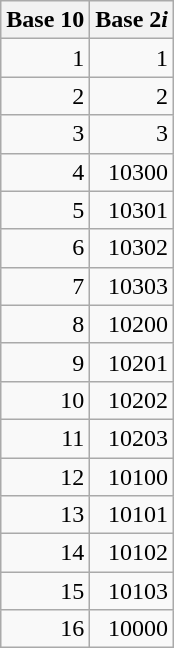<table class="wikitable" style="text-align:right">
<tr>
<th>Base 10</th>
<th>Base 2<em>i</em></th>
</tr>
<tr>
<td>1</td>
<td><em> </em>1 </td>
</tr>
<tr>
<td>2</td>
<td><em> </em>2</td>
</tr>
<tr>
<td>3</td>
<td><em> </em>3</td>
</tr>
<tr>
<td>4</td>
<td><em> </em>10300</td>
</tr>
<tr>
<td>5</td>
<td><em> </em>10301</td>
</tr>
<tr>
<td>6</td>
<td><em> </em>10302</td>
</tr>
<tr>
<td>7</td>
<td><em> </em>10303</td>
</tr>
<tr>
<td>8</td>
<td><em> </em>10200</td>
</tr>
<tr>
<td>9</td>
<td><em> </em>10201</td>
</tr>
<tr>
<td>10</td>
<td><em> </em>10202</td>
</tr>
<tr>
<td>11</td>
<td><em> </em>10203</td>
</tr>
<tr>
<td>12</td>
<td><em> </em>10100</td>
</tr>
<tr>
<td>13</td>
<td><em> </em>10101</td>
</tr>
<tr>
<td>14</td>
<td><em> </em>10102</td>
</tr>
<tr>
<td>15</td>
<td><em> </em>10103</td>
</tr>
<tr>
<td>16</td>
<td><em> </em>10000</td>
</tr>
</table>
